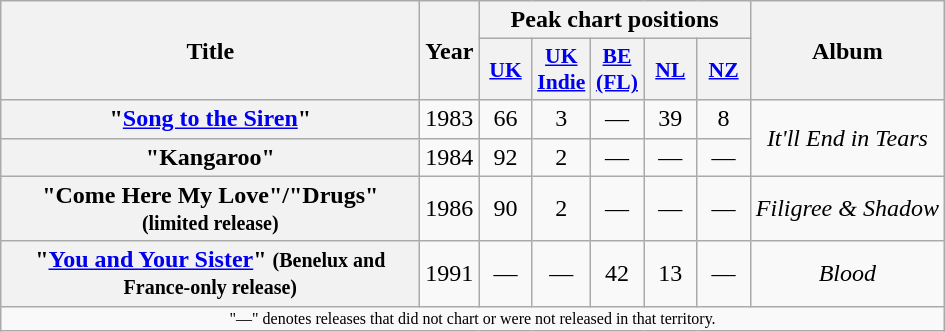<table class="wikitable plainrowheaders" style="text-align:center;">
<tr>
<th rowspan="2" scope="col" style="width:17em;">Title</th>
<th rowspan="2" scope="col" style="width:2em;">Year</th>
<th colspan="5">Peak chart positions</th>
<th rowspan="2">Album</th>
</tr>
<tr>
<th scope="col" style="width:2em;font-size:90%;"><a href='#'>UK</a><br></th>
<th scope="col" style="width:2em;font-size:90%;"><a href='#'>UK Indie</a><br></th>
<th scope="col" style="width:2em;font-size:90%;"><a href='#'>BE (FL)</a><br></th>
<th scope="col" style="width:2em;font-size:90%;"><a href='#'>NL</a><br></th>
<th scope="col" style="width:2em;font-size:90%;"><a href='#'>NZ</a><br></th>
</tr>
<tr>
<th scope="row">"<a href='#'>Song to the Siren</a>"</th>
<td>1983</td>
<td>66</td>
<td>3</td>
<td>—</td>
<td>39</td>
<td>8</td>
<td rowspan="2"><em>It'll End in Tears</em></td>
</tr>
<tr>
<th scope="row">"Kangaroo"</th>
<td>1984</td>
<td>92</td>
<td>2</td>
<td>—</td>
<td>—</td>
<td>—</td>
</tr>
<tr>
<th scope="row">"Come Here My Love"/"Drugs" <small>(limited release)</small></th>
<td>1986</td>
<td>90</td>
<td>2</td>
<td>—</td>
<td>—</td>
<td>—</td>
<td><em>Filigree & Shadow</em></td>
</tr>
<tr>
<th scope="row">"<a href='#'>You and Your Sister</a>" <small>(Benelux and France-only release)</small></th>
<td>1991</td>
<td>—</td>
<td>—</td>
<td>42</td>
<td>13</td>
<td>—</td>
<td><em>Blood</em></td>
</tr>
<tr>
<td colspan="8" style="font-size:8pt">"—" denotes releases that did not chart or were not released in that territory.</td>
</tr>
</table>
